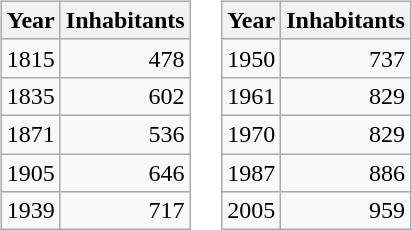<table border="0">
<tr>
<td valign="top"><br><table class="wikitable">
<tr>
<th>Year</th>
<th>Inhabitants</th>
</tr>
<tr>
<td>1815</td>
<td align="right">478</td>
</tr>
<tr>
<td>1835</td>
<td align="right">602</td>
</tr>
<tr>
<td>1871</td>
<td align="right">536</td>
</tr>
<tr>
<td>1905</td>
<td align="right">646</td>
</tr>
<tr>
<td>1939</td>
<td align="right">717</td>
</tr>
</table>
</td>
<td valign="top"><br><table class="wikitable">
<tr>
<th>Year</th>
<th>Inhabitants</th>
</tr>
<tr>
<td>1950</td>
<td align="right">737</td>
</tr>
<tr>
<td>1961</td>
<td align="right">829</td>
</tr>
<tr>
<td>1970</td>
<td align="right">829</td>
</tr>
<tr>
<td>1987</td>
<td align="right">886</td>
</tr>
<tr>
<td>2005</td>
<td align="right">959</td>
</tr>
</table>
</td>
</tr>
</table>
